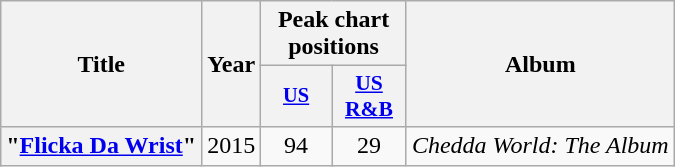<table class="wikitable plainrowheaders" style="text-align:center;">
<tr>
<th scope="col" rowspan="2">Title</th>
<th scope="col" rowspan="2">Year</th>
<th scope="col" colspan="2">Peak chart positions</th>
<th scope="col" rowspan="2">Album</th>
</tr>
<tr>
<th scope="col" style="width:3em;font-size:85%;"><a href='#'>US</a><br></th>
<th scope="col" style="width:3em;font-size:90%;"><a href='#'>US R&B</a><br></th>
</tr>
<tr>
<th scope="row">"<a href='#'>Flicka Da Wrist</a>"</th>
<td>2015</td>
<td>94</td>
<td>29</td>
<td><em>Chedda World: The Album</em></td>
</tr>
</table>
